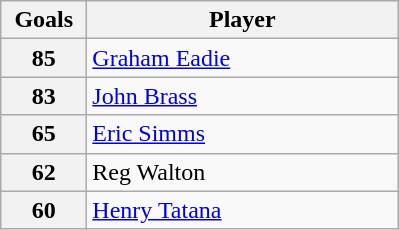<table class="wikitable" style="text-align:left;">
<tr>
<th width=50>Goals</th>
<th width=200>Player</th>
</tr>
<tr>
<th>85</th>
<td> <a href='#'>Graham Eadie</a></td>
</tr>
<tr>
<th>83</th>
<td> <a href='#'>John Brass</a></td>
</tr>
<tr>
<th>65</th>
<td> <a href='#'>Eric Simms</a></td>
</tr>
<tr>
<th>62</th>
<td> Reg Walton</td>
</tr>
<tr>
<th>60</th>
<td> <a href='#'>Henry Tatana</a></td>
</tr>
</table>
